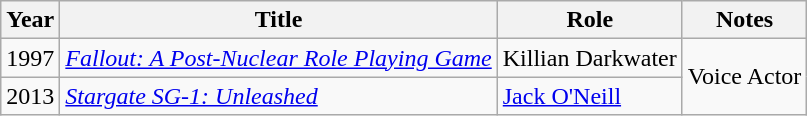<table class="wikitable">
<tr>
<th>Year</th>
<th>Title</th>
<th>Role</th>
<th>Notes</th>
</tr>
<tr>
<td>1997</td>
<td><em><a href='#'>Fallout: A Post-Nuclear Role Playing Game</a></em></td>
<td>Killian Darkwater</td>
<td rowspan="2">Voice Actor</td>
</tr>
<tr>
<td>2013</td>
<td><em><a href='#'>Stargate SG-1: Unleashed</a></em></td>
<td><a href='#'>Jack O'Neill</a></td>
</tr>
</table>
